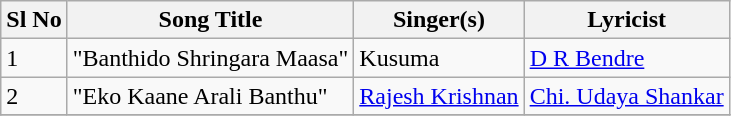<table class="wikitable">
<tr>
<th>Sl No</th>
<th>Song Title</th>
<th>Singer(s)</th>
<th>Lyricist</th>
</tr>
<tr>
<td>1</td>
<td>"Banthido Shringara Maasa"</td>
<td>Kusuma</td>
<td><a href='#'>D R Bendre</a></td>
</tr>
<tr>
<td>2</td>
<td>"Eko Kaane Arali Banthu"</td>
<td><a href='#'>Rajesh Krishnan</a></td>
<td><a href='#'>Chi. Udaya Shankar</a></td>
</tr>
<tr>
</tr>
</table>
